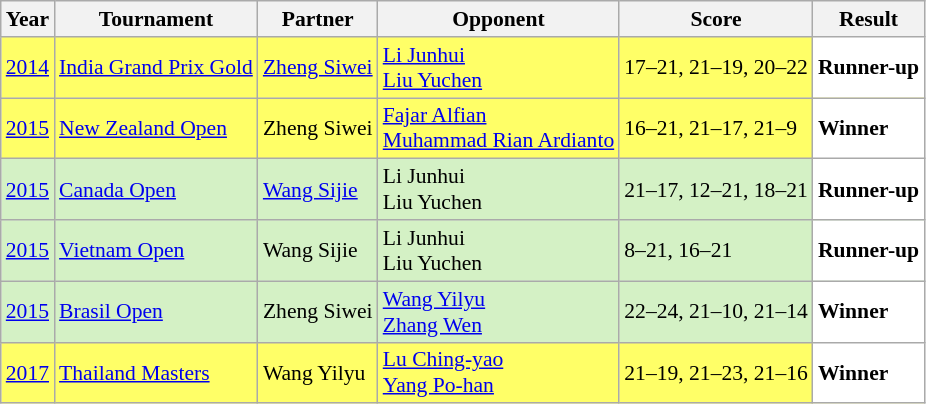<table class="sortable wikitable" style="font-size: 90%;">
<tr>
<th>Year</th>
<th>Tournament</th>
<th>Partner</th>
<th>Opponent</th>
<th>Score</th>
<th>Result</th>
</tr>
<tr style="background:#FFFF67">
<td align="center"><a href='#'>2014</a></td>
<td align="left"><a href='#'>India Grand Prix Gold</a></td>
<td align="left"> <a href='#'>Zheng Siwei</a></td>
<td align="left"> <a href='#'>Li Junhui</a> <br>  <a href='#'>Liu Yuchen</a></td>
<td align="left">17–21, 21–19, 20–22</td>
<td style="text-align:left; background:white"> <strong>Runner-up</strong></td>
</tr>
<tr style="background:#FFFF67">
<td align="center"><a href='#'>2015</a></td>
<td align="left"><a href='#'>New Zealand Open</a></td>
<td align="left"> Zheng Siwei</td>
<td align="left"> <a href='#'>Fajar Alfian</a> <br>  <a href='#'>Muhammad Rian Ardianto</a></td>
<td align="left">16–21, 21–17, 21–9</td>
<td style="text-align:left; background:white"> <strong>Winner</strong></td>
</tr>
<tr style="background:#D4F1C5">
<td align="center"><a href='#'>2015</a></td>
<td align="left"><a href='#'>Canada Open</a></td>
<td align="left"> <a href='#'>Wang Sijie</a></td>
<td align="left"> Li Junhui <br>  Liu Yuchen</td>
<td align="left">21–17, 12–21, 18–21</td>
<td style="text-align:left; background:white"> <strong>Runner-up</strong></td>
</tr>
<tr style="background:#D4F1C5">
<td align="center"><a href='#'>2015</a></td>
<td align="left"><a href='#'>Vietnam Open</a></td>
<td align="left"> Wang Sijie</td>
<td align="left"> Li Junhui <br>  Liu Yuchen</td>
<td align="left">8–21, 16–21</td>
<td style="text-align:left; background:white"> <strong>Runner-up</strong></td>
</tr>
<tr style="background:#D4F1C5">
<td align="center"><a href='#'>2015</a></td>
<td align="left"><a href='#'>Brasil Open</a></td>
<td align="left"> Zheng Siwei</td>
<td align="left"> <a href='#'>Wang Yilyu</a> <br>  <a href='#'>Zhang Wen</a></td>
<td align="left">22–24, 21–10, 21–14</td>
<td style="text-align:left; background:white"> <strong>Winner</strong></td>
</tr>
<tr style="background:#FFFF67">
<td align="center"><a href='#'>2017</a></td>
<td align="left"><a href='#'>Thailand Masters</a></td>
<td align="left"> Wang Yilyu</td>
<td align="left"> <a href='#'>Lu Ching-yao</a> <br>  <a href='#'>Yang Po-han</a></td>
<td align="left">21–19, 21–23, 21–16</td>
<td style="text-align:left; background:white"> <strong>Winner</strong></td>
</tr>
</table>
